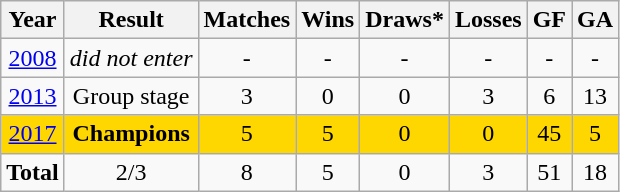<table class="wikitable" style="text-align: center;">
<tr>
<th>Year</th>
<th>Result</th>
<th>Matches</th>
<th>Wins</th>
<th>Draws*</th>
<th>Losses</th>
<th>GF</th>
<th>GA</th>
</tr>
<tr>
<td> <a href='#'>2008</a></td>
<td><em>did not enter</em></td>
<td>-</td>
<td>-</td>
<td>-</td>
<td>-</td>
<td>-</td>
<td>-</td>
</tr>
<tr>
<td> <a href='#'>2013</a></td>
<td>Group stage</td>
<td>3</td>
<td>0</td>
<td>0</td>
<td>3</td>
<td>6</td>
<td>13</td>
</tr>
<tr bgcolor=gold>
<td> <a href='#'>2017</a></td>
<td><strong>Champions</strong></td>
<td>5</td>
<td>5</td>
<td>0</td>
<td>0</td>
<td>45</td>
<td>5</td>
</tr>
<tr>
<td><strong>Total</strong></td>
<td>2/3</td>
<td>8</td>
<td>5</td>
<td>0</td>
<td>3</td>
<td>51</td>
<td>18</td>
</tr>
</table>
